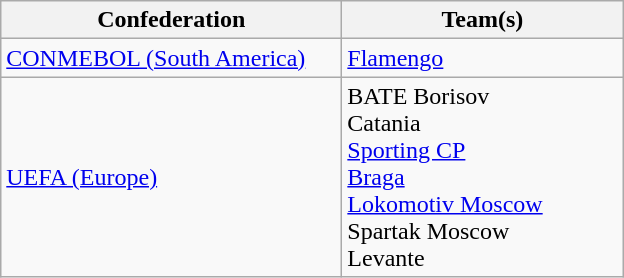<table class=wikitable>
<tr>
<th width=220>Confederation</th>
<th width=180>Team(s)</th>
</tr>
<tr>
<td><a href='#'>CONMEBOL (South America)</a></td>
<td> <a href='#'>Flamengo</a></td>
</tr>
<tr>
<td><a href='#'>UEFA (Europe)</a></td>
<td> BATE Borisov<br> Catania<br> <a href='#'>Sporting CP</a><br> <a href='#'>Braga</a><br> <a href='#'>Lokomotiv Moscow</a><br> Spartak Moscow<br> Levante</td>
</tr>
</table>
